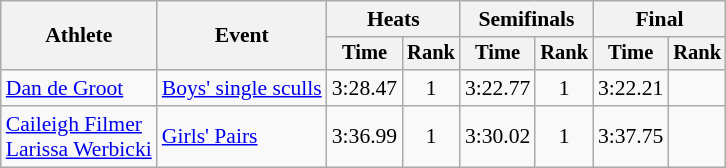<table class="wikitable" style="font-size:90%">
<tr>
<th rowspan="2">Athlete</th>
<th rowspan="2">Event</th>
<th colspan="2">Heats</th>
<th colspan="2">Semifinals</th>
<th colspan="2">Final</th>
</tr>
<tr style="font-size:95%">
<th>Time</th>
<th>Rank</th>
<th>Time</th>
<th>Rank</th>
<th>Time</th>
<th>Rank</th>
</tr>
<tr align=center>
<td align=left><a href='#'>Dan de Groot</a></td>
<td align=left><a href='#'>Boys' single sculls</a></td>
<td>3:28.47</td>
<td>1</td>
<td>3:22.77</td>
<td>1</td>
<td>3:22.21</td>
<td></td>
</tr>
<tr align=center>
<td align=left><a href='#'>Caileigh Filmer</a><br><a href='#'>Larissa Werbicki</a></td>
<td align=left><a href='#'>Girls' Pairs</a></td>
<td>3:36.99</td>
<td>1</td>
<td>3:30.02</td>
<td>1</td>
<td>3:37.75</td>
<td></td>
</tr>
</table>
